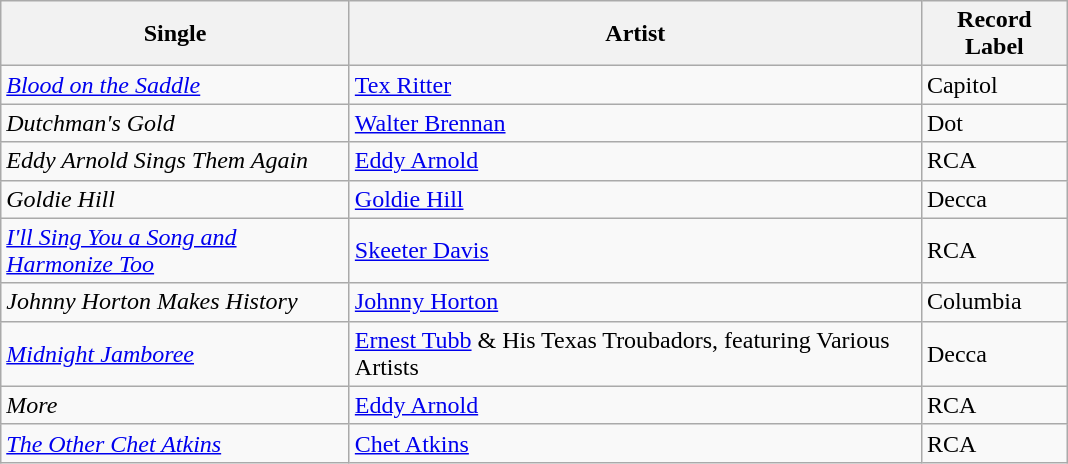<table class="wikitable sortable">
<tr>
<th width="225">Single</th>
<th width="374">Artist</th>
<th width="90">Record Label</th>
</tr>
<tr>
<td><em><a href='#'>Blood on the Saddle</a></em></td>
<td><a href='#'>Tex Ritter</a></td>
<td>Capitol</td>
</tr>
<tr>
<td><em>Dutchman's Gold</em></td>
<td><a href='#'>Walter Brennan</a></td>
<td>Dot</td>
</tr>
<tr>
<td><em>Eddy Arnold Sings Them Again</em></td>
<td><a href='#'>Eddy Arnold</a></td>
<td>RCA</td>
</tr>
<tr>
<td><em>Goldie Hill</em></td>
<td><a href='#'>Goldie Hill</a></td>
<td>Decca</td>
</tr>
<tr>
<td><em><a href='#'>I'll Sing You a Song and Harmonize Too</a></em></td>
<td><a href='#'>Skeeter Davis</a></td>
<td>RCA</td>
</tr>
<tr>
<td><em>Johnny Horton Makes History</em></td>
<td><a href='#'>Johnny Horton</a></td>
<td>Columbia</td>
</tr>
<tr>
<td><em><a href='#'>Midnight Jamboree</a></em></td>
<td><a href='#'>Ernest Tubb</a> & His Texas Troubadors, featuring Various Artists</td>
<td>Decca</td>
</tr>
<tr>
<td><em>More</em></td>
<td><a href='#'>Eddy Arnold</a></td>
<td>RCA</td>
</tr>
<tr>
<td><em><a href='#'>The Other Chet Atkins</a></em></td>
<td><a href='#'>Chet Atkins</a></td>
<td>RCA</td>
</tr>
</table>
